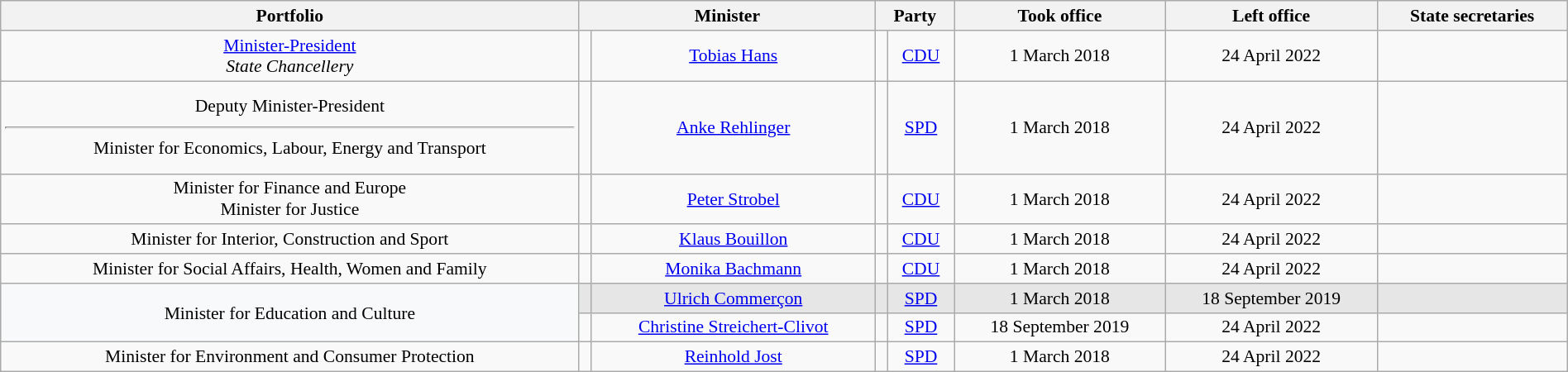<table class=wikitable style="width:100%; text-align:center; font-size:90%">
<tr>
<th>Portfolio</th>
<th colspan=2>Minister</th>
<th colspan=2>Party</th>
<th>Took office</th>
<th>Left office</th>
<th>State secretaries</th>
</tr>
<tr>
<td><a href='#'>Minister-President</a><br><em>State Chancellery</em></td>
<td></td>
<td><a href='#'>Tobias Hans</a><br></td>
<td bgcolor=></td>
<td><a href='#'>CDU</a></td>
<td>1 March 2018</td>
<td>24 April 2022</td>
<td></td>
</tr>
<tr style="height:75px">
<td>Deputy Minister-President<hr>Minister for Economics, Labour, Energy and Transport</td>
<td></td>
<td><a href='#'>Anke Rehlinger</a><br></td>
<td bgcolor=></td>
<td><a href='#'>SPD</a></td>
<td>1 March 2018</td>
<td>24 April 2022</td>
<td></td>
</tr>
<tr>
<td>Minister for Finance and Europe<br>Minister for Justice</td>
<td></td>
<td><a href='#'>Peter Strobel</a><br></td>
<td bgcolor=></td>
<td><a href='#'>CDU</a></td>
<td>1 March 2018</td>
<td>24 April 2022</td>
<td></td>
</tr>
<tr>
<td>Minister for Interior, Construction and Sport</td>
<td></td>
<td><a href='#'>Klaus Bouillon</a><br></td>
<td bgcolor=></td>
<td><a href='#'>CDU</a></td>
<td>1 March 2018</td>
<td>24 April 2022</td>
<td></td>
</tr>
<tr>
<td>Minister for Social Affairs, Health, Women and Family</td>
<td></td>
<td><a href='#'>Monika Bachmann</a><br></td>
<td bgcolor=></td>
<td><a href='#'>CDU</a></td>
<td>1 March 2018</td>
<td>24 April 2022</td>
<td></td>
</tr>
<tr style="background-color:#E6E6E6">
<td rowspan=2 style="background-color:#F8F9FA">Minister for Education and Culture</td>
<td></td>
<td><a href='#'>Ulrich Commerçon</a><br></td>
<td bgcolor=></td>
<td><a href='#'>SPD</a></td>
<td>1 March 2018</td>
<td>18 September 2019</td>
<td></td>
</tr>
<tr>
<td></td>
<td><a href='#'>Christine Streichert-Clivot</a><br></td>
<td bgcolor=></td>
<td><a href='#'>SPD</a></td>
<td>18 September 2019</td>
<td>24 April 2022</td>
<td></td>
</tr>
<tr>
<td>Minister for Environment and Consumer Protection</td>
<td></td>
<td><a href='#'>Reinhold Jost</a><br></td>
<td bgcolor=></td>
<td><a href='#'>SPD</a></td>
<td>1 March 2018</td>
<td>24 April 2022</td>
<td></td>
</tr>
</table>
